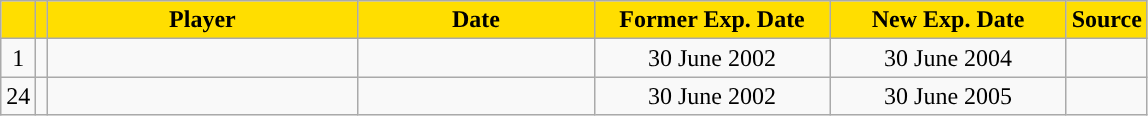<table class="wikitable sortable">
<tr>
<th style="background:#FFDE00"></th>
<th style="background:#FFDE00"></th>
<th width=200 style="background:#FFDE00">Player</th>
<th width=150 style="background:#FFDE00">Date</th>
<th width=150 style="background:#FFDE00">Former Exp. Date</th>
<th width=150 style="background:#FFDE00">New Exp. Date</th>
<th style="background:#FFDE00">Source</th>
</tr>
<tr>
<td align=center>1</td>
<td align=center></td>
<td></td>
<td align=center></td>
<td align=center>30 June 2002</td>
<td align=center>30 June 2004</td>
<td align=center></td>
</tr>
<tr>
<td align=center>24</td>
<td align=center></td>
<td></td>
<td align=center></td>
<td align=center>30 June 2002</td>
<td align=center>30 June 2005</td>
<td align=center></td>
</tr>
</table>
